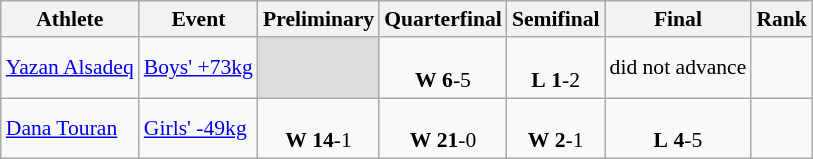<table class="wikitable" style="text-align:left; font-size:90%">
<tr>
<th>Athlete</th>
<th>Event</th>
<th>Preliminary</th>
<th>Quarterfinal</th>
<th>Semifinal</th>
<th>Final</th>
<th>Rank</th>
</tr>
<tr>
<td><a href='#'>Yazan Alsadeq</a></td>
<td><a href='#'>Boys' +73kg</a></td>
<td bgcolor=#DCDCDC></td>
<td align=center> <br> <strong>W</strong> <strong>6</strong>-5</td>
<td align=center> <br> <strong>L</strong> <strong>1</strong>-2</td>
<td align=center colspan=1>did not advance</td>
<td align=center></td>
</tr>
<tr>
<td><a href='#'>Dana Touran</a></td>
<td><a href='#'>Girls' -49kg</a></td>
<td align=center> <br> <strong>W</strong> <strong>14</strong>-1</td>
<td align=center> <br> <strong>W</strong> <strong>21</strong>-0</td>
<td align=center> <br> <strong>W</strong> <strong>2</strong>-1</td>
<td align=center> <br> <strong>L</strong> <strong>4</strong>-5</td>
<td align=center></td>
</tr>
</table>
